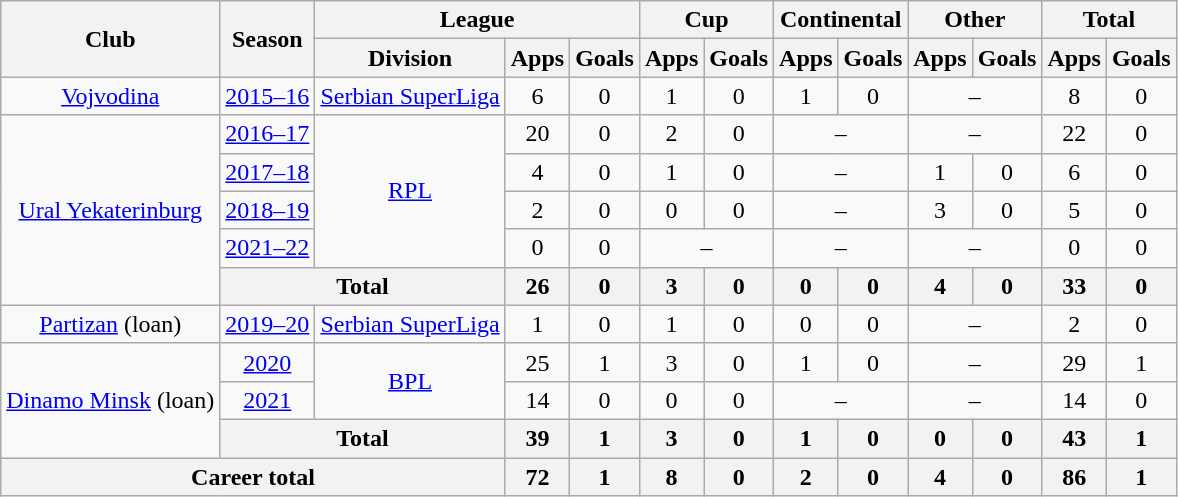<table class="wikitable" style="text-align: center;">
<tr>
<th rowspan=2>Club</th>
<th rowspan=2>Season</th>
<th colspan=3>League</th>
<th colspan=2>Cup</th>
<th colspan=2>Continental</th>
<th colspan=2>Other</th>
<th colspan=2>Total</th>
</tr>
<tr>
<th>Division</th>
<th>Apps</th>
<th>Goals</th>
<th>Apps</th>
<th>Goals</th>
<th>Apps</th>
<th>Goals</th>
<th>Apps</th>
<th>Goals</th>
<th>Apps</th>
<th>Goals</th>
</tr>
<tr>
<td><a href='#'>Vojvodina</a></td>
<td><a href='#'>2015–16</a></td>
<td><a href='#'>Serbian SuperLiga</a></td>
<td>6</td>
<td>0</td>
<td>1</td>
<td>0</td>
<td>1</td>
<td>0</td>
<td colspan=2>–</td>
<td>8</td>
<td>0</td>
</tr>
<tr>
<td rowspan="5"><a href='#'>Ural Yekaterinburg</a></td>
<td><a href='#'>2016–17</a></td>
<td rowspan="4"><a href='#'>RPL</a></td>
<td>20</td>
<td>0</td>
<td>2</td>
<td>0</td>
<td colspan=2>–</td>
<td colspan=2>–</td>
<td>22</td>
<td>0</td>
</tr>
<tr>
<td><a href='#'>2017–18</a></td>
<td>4</td>
<td>0</td>
<td>1</td>
<td>0</td>
<td colspan=2>–</td>
<td>1</td>
<td>0</td>
<td>6</td>
<td>0</td>
</tr>
<tr>
<td><a href='#'>2018–19</a></td>
<td>2</td>
<td>0</td>
<td>0</td>
<td>0</td>
<td colspan=2>–</td>
<td>3</td>
<td>0</td>
<td>5</td>
<td>0</td>
</tr>
<tr>
<td><a href='#'>2021–22</a></td>
<td>0</td>
<td>0</td>
<td colspan=2>–</td>
<td colspan=2>–</td>
<td colspan=2>–</td>
<td>0</td>
<td>0</td>
</tr>
<tr>
<th colspan=2>Total</th>
<th>26</th>
<th>0</th>
<th>3</th>
<th>0</th>
<th>0</th>
<th>0</th>
<th>4</th>
<th>0</th>
<th>33</th>
<th>0</th>
</tr>
<tr>
<td><a href='#'>Partizan</a> (loan)</td>
<td><a href='#'>2019–20</a></td>
<td><a href='#'>Serbian SuperLiga</a></td>
<td>1</td>
<td>0</td>
<td>1</td>
<td>0</td>
<td>0</td>
<td>0</td>
<td colspan=2>–</td>
<td>2</td>
<td>0</td>
</tr>
<tr>
<td rowspan="3"><a href='#'>Dinamo Minsk</a> (loan)</td>
<td><a href='#'>2020</a></td>
<td rowspan="2"><a href='#'>BPL</a></td>
<td>25</td>
<td>1</td>
<td>3</td>
<td>0</td>
<td>1</td>
<td>0</td>
<td colspan=2>–</td>
<td>29</td>
<td>1</td>
</tr>
<tr>
<td><a href='#'>2021</a></td>
<td>14</td>
<td>0</td>
<td>0</td>
<td>0</td>
<td colspan=2>–</td>
<td colspan=2>–</td>
<td>14</td>
<td>0</td>
</tr>
<tr>
<th colspan=2>Total</th>
<th>39</th>
<th>1</th>
<th>3</th>
<th>0</th>
<th>1</th>
<th>0</th>
<th>0</th>
<th>0</th>
<th>43</th>
<th>1</th>
</tr>
<tr>
<th colspan=3>Career total</th>
<th>72</th>
<th>1</th>
<th>8</th>
<th>0</th>
<th>2</th>
<th>0</th>
<th>4</th>
<th>0</th>
<th>86</th>
<th>1</th>
</tr>
</table>
